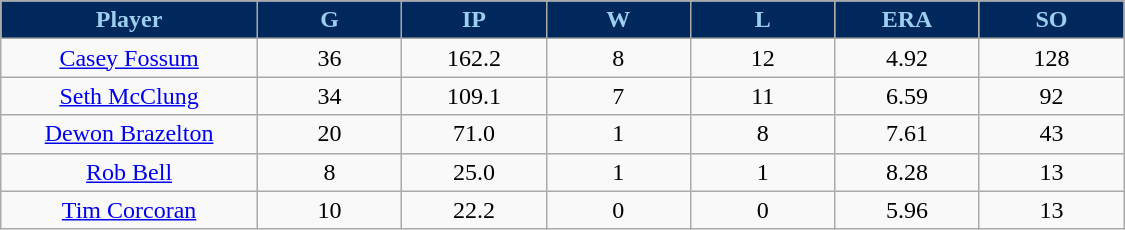<table class="wikitable sortable">
<tr>
<th style="background:#00285D;color:#9ECEEE;" width="16%">Player</th>
<th style="background:#00285D;color:#9ECEEE;" width="9%">G</th>
<th style="background:#00285D;color:#9ECEEE;" width="9%">IP</th>
<th style="background:#00285D;color:#9ECEEE;" width="9%">W</th>
<th style="background:#00285D;color:#9ECEEE;" width="9%">L</th>
<th style="background:#00285D;color:#9ECEEE;" width="9%">ERA</th>
<th style="background:#00285D;color:#9ECEEE;" width="9%">SO</th>
</tr>
<tr align="center">
<td><a href='#'>Casey Fossum</a></td>
<td>36</td>
<td>162.2</td>
<td>8</td>
<td>12</td>
<td>4.92</td>
<td>128</td>
</tr>
<tr align=center>
<td><a href='#'>Seth McClung</a></td>
<td>34</td>
<td>109.1</td>
<td>7</td>
<td>11</td>
<td>6.59</td>
<td>92</td>
</tr>
<tr align=center>
<td><a href='#'>Dewon Brazelton</a></td>
<td>20</td>
<td>71.0</td>
<td>1</td>
<td>8</td>
<td>7.61</td>
<td>43</td>
</tr>
<tr align=center>
<td><a href='#'>Rob Bell</a></td>
<td>8</td>
<td>25.0</td>
<td>1</td>
<td>1</td>
<td>8.28</td>
<td>13</td>
</tr>
<tr align=center>
<td><a href='#'>Tim Corcoran</a></td>
<td>10</td>
<td>22.2</td>
<td>0</td>
<td>0</td>
<td>5.96</td>
<td>13</td>
</tr>
</table>
